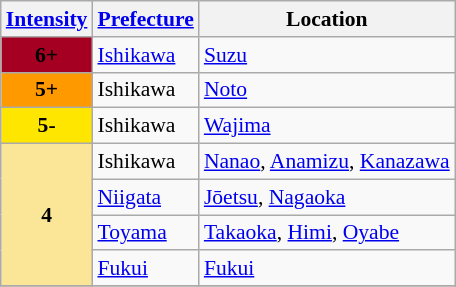<table class="wikitable" style="font-size:90%">
<tr>
<th><a href='#'>Intensity</a></th>
<th><a href='#'>Prefecture</a></th>
<th>Location</th>
</tr>
<tr>
<th style="background-color:#A50021"><span>6+</span></th>
<td><a href='#'>Ishikawa</a></td>
<td><a href='#'>Suzu</a></td>
</tr>
<tr>
<th style="background-color:#FF9900">5+</th>
<td>Ishikawa</td>
<td><a href='#'>Noto</a></td>
</tr>
<tr>
<th style="background-color:#FFE600">5-</th>
<td>Ishikawa</td>
<td><a href='#'>Wajima</a></td>
</tr>
<tr>
<th rowspan="4" style="background-color:#FAE696">4</th>
<td>Ishikawa</td>
<td><a href='#'>Nanao</a>, <a href='#'>Anamizu</a>, <a href='#'>Kanazawa</a></td>
</tr>
<tr>
<td><a href='#'>Niigata</a></td>
<td><a href='#'>Jōetsu</a>, <a href='#'>Nagaoka</a></td>
</tr>
<tr>
<td><a href='#'>Toyama</a></td>
<td><a href='#'>Takaoka</a>, <a href='#'>Himi</a>, <a href='#'>Oyabe</a></td>
</tr>
<tr>
<td><a href='#'>Fukui</a></td>
<td><a href='#'>Fukui</a></td>
</tr>
<tr>
</tr>
</table>
